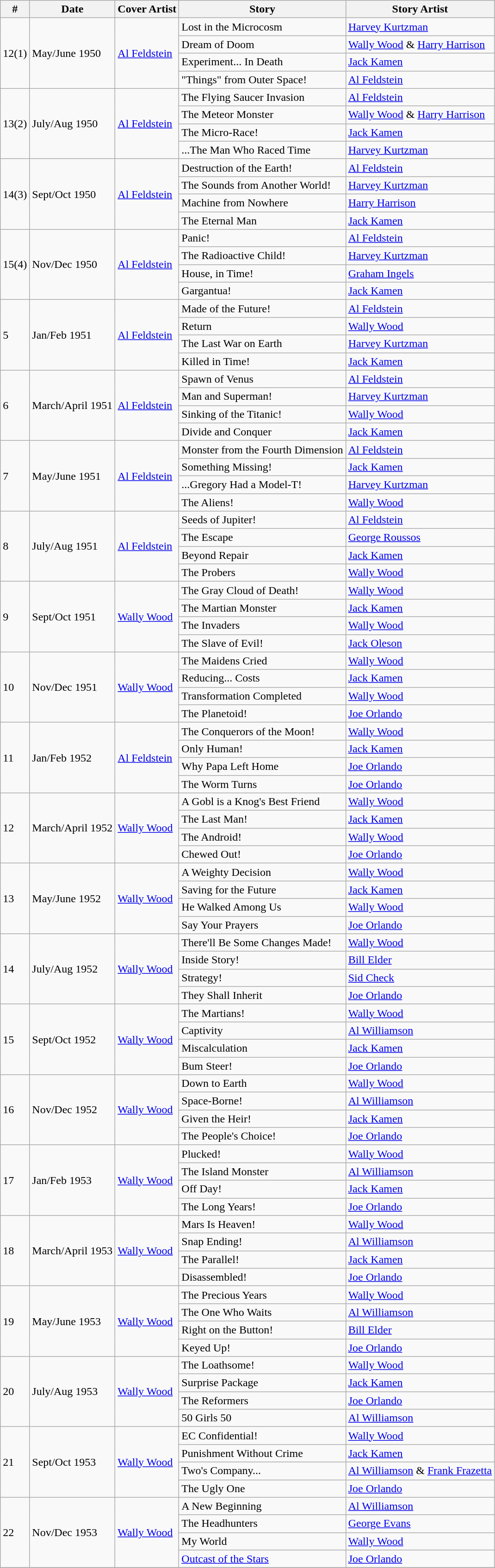<table class="wikitable">
<tr>
<th>#</th>
<th>Date</th>
<th>Cover Artist</th>
<th>Story</th>
<th>Story Artist</th>
</tr>
<tr>
<td rowspan="4">12(1)</td>
<td rowspan="4">May/June 1950</td>
<td rowspan="4"><a href='#'>Al Feldstein</a></td>
<td>Lost in the Microcosm</td>
<td><a href='#'>Harvey Kurtzman</a></td>
</tr>
<tr>
<td>Dream of Doom</td>
<td><a href='#'>Wally Wood</a> & <a href='#'>Harry Harrison</a></td>
</tr>
<tr>
<td>Experiment... In Death</td>
<td><a href='#'>Jack Kamen</a></td>
</tr>
<tr>
<td>"Things" from Outer Space!</td>
<td><a href='#'>Al Feldstein</a></td>
</tr>
<tr>
<td rowspan="4">13(2)</td>
<td rowspan="4">July/Aug 1950</td>
<td rowspan="4"><a href='#'>Al Feldstein</a></td>
<td>The Flying Saucer Invasion</td>
<td><a href='#'>Al Feldstein</a></td>
</tr>
<tr>
<td>The Meteor Monster</td>
<td><a href='#'>Wally Wood</a> & <a href='#'>Harry Harrison</a></td>
</tr>
<tr>
<td>The Micro-Race!</td>
<td><a href='#'>Jack Kamen</a></td>
</tr>
<tr>
<td>...The Man Who Raced Time</td>
<td><a href='#'>Harvey Kurtzman</a></td>
</tr>
<tr>
<td rowspan="4">14(3)</td>
<td rowspan="4">Sept/Oct 1950</td>
<td rowspan="4"><a href='#'>Al Feldstein</a></td>
<td>Destruction of the Earth!</td>
<td><a href='#'>Al Feldstein</a></td>
</tr>
<tr>
<td>The Sounds from Another World!</td>
<td><a href='#'>Harvey Kurtzman</a></td>
</tr>
<tr>
<td>Machine from Nowhere</td>
<td><a href='#'>Harry Harrison</a></td>
</tr>
<tr>
<td>The Eternal Man</td>
<td><a href='#'>Jack Kamen</a></td>
</tr>
<tr>
<td rowspan="4">15(4)</td>
<td rowspan="4">Nov/Dec 1950</td>
<td rowspan="4"><a href='#'>Al Feldstein</a></td>
<td>Panic!</td>
<td><a href='#'>Al Feldstein</a></td>
</tr>
<tr>
<td>The Radioactive Child!</td>
<td><a href='#'>Harvey Kurtzman</a></td>
</tr>
<tr>
<td>House, in Time!</td>
<td><a href='#'>Graham Ingels</a></td>
</tr>
<tr>
<td>Gargantua!</td>
<td><a href='#'>Jack Kamen</a></td>
</tr>
<tr>
<td rowspan="4">5</td>
<td rowspan="4">Jan/Feb 1951</td>
<td rowspan="4"><a href='#'>Al Feldstein</a></td>
<td>Made of the Future!</td>
<td><a href='#'>Al Feldstein</a></td>
</tr>
<tr>
<td>Return</td>
<td><a href='#'>Wally Wood</a></td>
</tr>
<tr>
<td>The Last War on Earth</td>
<td><a href='#'>Harvey Kurtzman</a></td>
</tr>
<tr>
<td>Killed in Time!</td>
<td><a href='#'>Jack Kamen</a></td>
</tr>
<tr>
<td rowspan="4">6</td>
<td rowspan="4">March/April 1951</td>
<td rowspan="4"><a href='#'>Al Feldstein</a></td>
<td>Spawn of Venus</td>
<td><a href='#'>Al Feldstein</a></td>
</tr>
<tr>
<td>Man and Superman!</td>
<td><a href='#'>Harvey Kurtzman</a></td>
</tr>
<tr>
<td>Sinking of the Titanic!</td>
<td><a href='#'>Wally Wood</a></td>
</tr>
<tr>
<td>Divide and Conquer</td>
<td><a href='#'>Jack Kamen</a></td>
</tr>
<tr>
<td rowspan="4">7</td>
<td rowspan="4">May/June 1951</td>
<td rowspan="4"><a href='#'>Al Feldstein</a></td>
<td>Monster from the Fourth Dimension</td>
<td><a href='#'>Al Feldstein</a></td>
</tr>
<tr>
<td>Something Missing!</td>
<td><a href='#'>Jack Kamen</a></td>
</tr>
<tr>
<td>...Gregory Had a Model-T!</td>
<td><a href='#'>Harvey Kurtzman</a></td>
</tr>
<tr>
<td>The Aliens!</td>
<td><a href='#'>Wally Wood</a></td>
</tr>
<tr>
<td rowspan="4">8</td>
<td rowspan="4">July/Aug 1951</td>
<td rowspan="4"><a href='#'>Al Feldstein</a></td>
<td>Seeds of Jupiter!</td>
<td><a href='#'>Al Feldstein</a></td>
</tr>
<tr>
<td>The Escape</td>
<td><a href='#'>George Roussos</a></td>
</tr>
<tr>
<td>Beyond Repair</td>
<td><a href='#'>Jack Kamen</a></td>
</tr>
<tr>
<td>The Probers</td>
<td><a href='#'>Wally Wood</a></td>
</tr>
<tr>
<td rowspan="4">9</td>
<td rowspan="4">Sept/Oct 1951</td>
<td rowspan="4"><a href='#'>Wally Wood</a></td>
<td>The Gray Cloud of Death!</td>
<td><a href='#'>Wally Wood</a></td>
</tr>
<tr>
<td>The Martian Monster</td>
<td><a href='#'>Jack Kamen</a></td>
</tr>
<tr>
<td>The Invaders</td>
<td><a href='#'>Wally Wood</a></td>
</tr>
<tr>
<td>The Slave of Evil!</td>
<td><a href='#'>Jack Oleson</a></td>
</tr>
<tr>
<td rowspan="4">10</td>
<td rowspan="4">Nov/Dec 1951</td>
<td rowspan="4"><a href='#'>Wally Wood</a></td>
<td>The Maidens Cried</td>
<td><a href='#'>Wally Wood</a></td>
</tr>
<tr>
<td>Reducing... Costs</td>
<td><a href='#'>Jack Kamen</a></td>
</tr>
<tr>
<td>Transformation Completed</td>
<td><a href='#'>Wally Wood</a></td>
</tr>
<tr>
<td>The Planetoid!</td>
<td><a href='#'>Joe Orlando</a></td>
</tr>
<tr>
<td rowspan="4">11</td>
<td rowspan="4">Jan/Feb 1952</td>
<td rowspan="4"><a href='#'>Al Feldstein</a></td>
<td>The Conquerors of the Moon!</td>
<td><a href='#'>Wally Wood</a></td>
</tr>
<tr>
<td>Only Human!</td>
<td><a href='#'>Jack Kamen</a></td>
</tr>
<tr>
<td>Why Papa Left Home</td>
<td><a href='#'>Joe Orlando</a></td>
</tr>
<tr>
<td>The Worm Turns</td>
<td><a href='#'>Joe Orlando</a></td>
</tr>
<tr>
<td rowspan="4">12</td>
<td rowspan="4">March/April 1952</td>
<td rowspan="4"><a href='#'>Wally Wood</a></td>
<td>A Gobl is a Knog's Best Friend</td>
<td><a href='#'>Wally Wood</a></td>
</tr>
<tr>
<td>The Last Man!</td>
<td><a href='#'>Jack Kamen</a></td>
</tr>
<tr>
<td>The Android!</td>
<td><a href='#'>Wally Wood</a></td>
</tr>
<tr>
<td>Chewed Out!</td>
<td><a href='#'>Joe Orlando</a></td>
</tr>
<tr>
<td rowspan="4">13</td>
<td rowspan="4">May/June 1952</td>
<td rowspan="4"><a href='#'>Wally Wood</a></td>
<td>A Weighty Decision</td>
<td><a href='#'>Wally Wood</a></td>
</tr>
<tr>
<td>Saving for the Future</td>
<td><a href='#'>Jack Kamen</a></td>
</tr>
<tr>
<td>He Walked Among Us</td>
<td><a href='#'>Wally Wood</a></td>
</tr>
<tr>
<td>Say Your Prayers</td>
<td><a href='#'>Joe Orlando</a></td>
</tr>
<tr>
<td rowspan="4">14</td>
<td rowspan="4">July/Aug 1952</td>
<td rowspan="4"><a href='#'>Wally Wood</a></td>
<td>There'll Be Some Changes Made!</td>
<td><a href='#'>Wally Wood</a></td>
</tr>
<tr>
<td>Inside Story!</td>
<td><a href='#'>Bill Elder</a></td>
</tr>
<tr>
<td>Strategy!</td>
<td><a href='#'>Sid Check</a></td>
</tr>
<tr>
<td>They Shall Inherit</td>
<td><a href='#'>Joe Orlando</a></td>
</tr>
<tr>
<td rowspan="4">15</td>
<td rowspan="4">Sept/Oct 1952</td>
<td rowspan="4"><a href='#'>Wally Wood</a></td>
<td>The Martians!</td>
<td><a href='#'>Wally Wood</a></td>
</tr>
<tr>
<td>Captivity</td>
<td><a href='#'>Al Williamson</a></td>
</tr>
<tr>
<td>Miscalculation</td>
<td><a href='#'>Jack Kamen</a></td>
</tr>
<tr>
<td>Bum Steer!</td>
<td><a href='#'>Joe Orlando</a></td>
</tr>
<tr>
<td rowspan="4">16</td>
<td rowspan="4">Nov/Dec 1952</td>
<td rowspan="4"><a href='#'>Wally Wood</a></td>
<td>Down to Earth</td>
<td><a href='#'>Wally Wood</a></td>
</tr>
<tr>
<td>Space-Borne!</td>
<td><a href='#'>Al Williamson</a></td>
</tr>
<tr>
<td>Given the Heir!</td>
<td><a href='#'>Jack Kamen</a></td>
</tr>
<tr>
<td>The People's Choice!</td>
<td><a href='#'>Joe Orlando</a></td>
</tr>
<tr>
<td rowspan="4">17</td>
<td rowspan="4">Jan/Feb 1953</td>
<td rowspan="4"><a href='#'>Wally Wood</a></td>
<td>Plucked!</td>
<td><a href='#'>Wally Wood</a></td>
</tr>
<tr>
<td>The Island Monster</td>
<td><a href='#'>Al Williamson</a></td>
</tr>
<tr>
<td>Off Day!</td>
<td><a href='#'>Jack Kamen</a></td>
</tr>
<tr>
<td>The Long Years!</td>
<td><a href='#'>Joe Orlando</a></td>
</tr>
<tr>
<td rowspan="4">18</td>
<td rowspan="4">March/April 1953</td>
<td rowspan="4"><a href='#'>Wally Wood</a></td>
<td>Mars Is Heaven!</td>
<td><a href='#'>Wally Wood</a></td>
</tr>
<tr>
<td>Snap Ending!</td>
<td><a href='#'>Al Williamson</a></td>
</tr>
<tr>
<td>The Parallel!</td>
<td><a href='#'>Jack Kamen</a></td>
</tr>
<tr>
<td>Disassembled!</td>
<td><a href='#'>Joe Orlando</a></td>
</tr>
<tr>
<td rowspan="4">19</td>
<td rowspan="4">May/June 1953</td>
<td rowspan="4"><a href='#'>Wally Wood</a></td>
<td>The Precious Years</td>
<td><a href='#'>Wally Wood</a></td>
</tr>
<tr>
<td>The One Who Waits</td>
<td><a href='#'>Al Williamson</a></td>
</tr>
<tr>
<td>Right on the Button!</td>
<td><a href='#'>Bill Elder</a></td>
</tr>
<tr>
<td>Keyed Up!</td>
<td><a href='#'>Joe Orlando</a></td>
</tr>
<tr>
<td rowspan="4">20</td>
<td rowspan="4">July/Aug 1953</td>
<td rowspan="4"><a href='#'>Wally Wood</a></td>
<td>The Loathsome!</td>
<td><a href='#'>Wally Wood</a></td>
</tr>
<tr>
<td>Surprise Package</td>
<td><a href='#'>Jack Kamen</a></td>
</tr>
<tr>
<td>The Reformers</td>
<td><a href='#'>Joe Orlando</a></td>
</tr>
<tr>
<td>50 Girls 50</td>
<td><a href='#'>Al Williamson</a></td>
</tr>
<tr>
<td rowspan="4">21</td>
<td rowspan="4">Sept/Oct 1953</td>
<td rowspan="4"><a href='#'>Wally Wood</a></td>
<td>EC Confidential!</td>
<td><a href='#'>Wally Wood</a></td>
</tr>
<tr>
<td>Punishment Without Crime</td>
<td><a href='#'>Jack Kamen</a></td>
</tr>
<tr>
<td>Two's Company...</td>
<td><a href='#'>Al Williamson</a> & <a href='#'>Frank Frazetta</a></td>
</tr>
<tr>
<td>The Ugly One</td>
<td><a href='#'>Joe Orlando</a></td>
</tr>
<tr>
<td rowspan="4">22</td>
<td rowspan="4">Nov/Dec 1953</td>
<td rowspan="4"><a href='#'>Wally Wood</a></td>
<td>A New Beginning</td>
<td><a href='#'>Al Williamson</a></td>
</tr>
<tr>
<td>The Headhunters</td>
<td><a href='#'>George Evans</a></td>
</tr>
<tr>
<td>My World</td>
<td><a href='#'>Wally Wood</a></td>
</tr>
<tr>
<td><a href='#'>Outcast of the Stars</a></td>
<td><a href='#'>Joe Orlando</a></td>
</tr>
<tr>
</tr>
</table>
